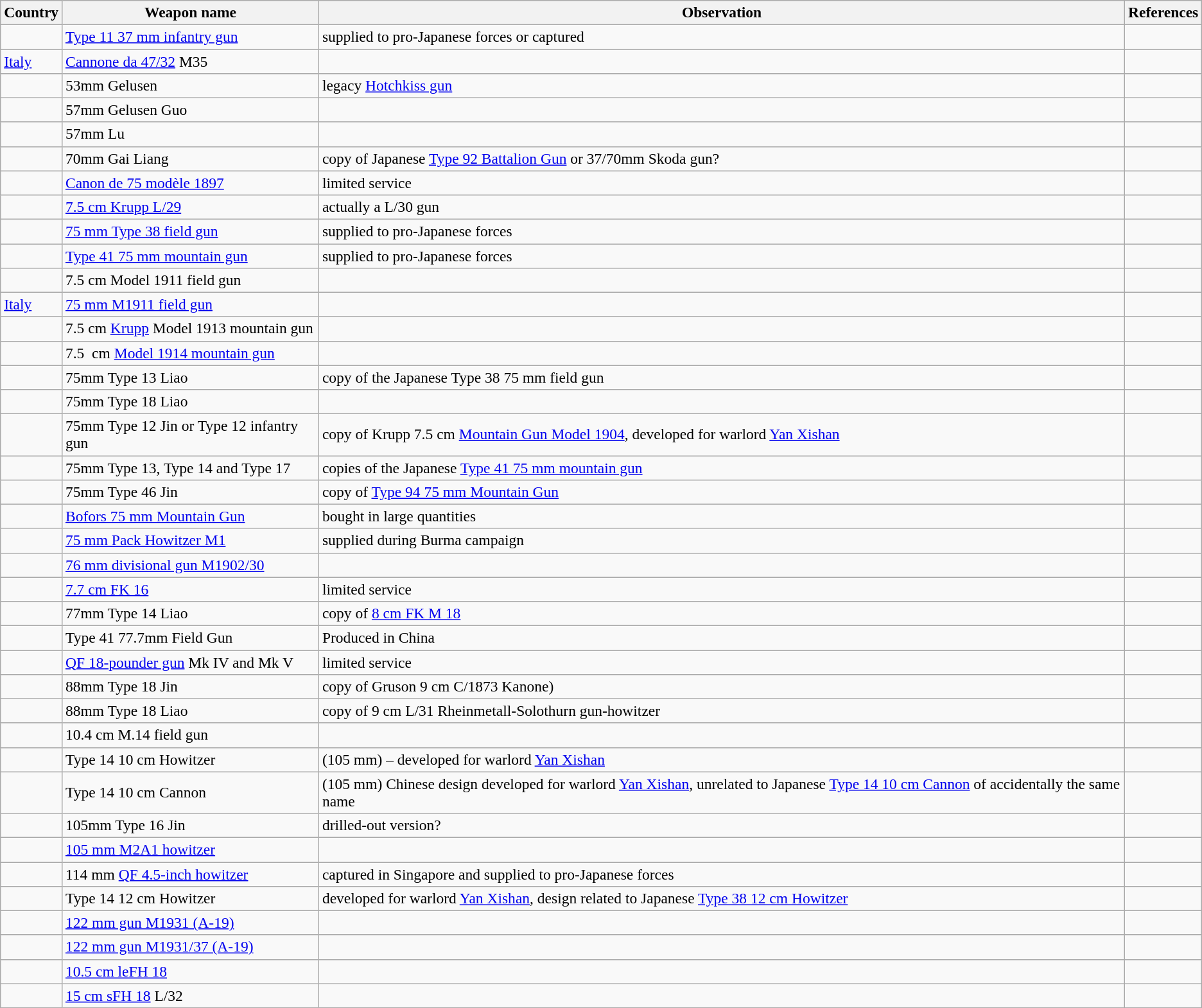<table class="wikitable sortable" style="font-size:98%;">
<tr>
<th>Country</th>
<th>Weapon name</th>
<th>Observation</th>
<th>References</th>
</tr>
<tr>
<td></td>
<td><a href='#'>Type 11 37&nbsp;mm infantry gun</a></td>
<td>supplied to pro-Japanese forces or captured</td>
<td></td>
</tr>
<tr>
<td> <a href='#'>Italy</a></td>
<td><a href='#'>Cannone da 47/32</a> M35</td>
<td></td>
<td></td>
</tr>
<tr>
<td></td>
<td>53mm Gelusen</td>
<td>legacy <a href='#'>Hotchkiss gun</a></td>
<td></td>
</tr>
<tr>
<td></td>
<td>57mm Gelusen Guo</td>
<td></td>
<td></td>
</tr>
<tr>
<td></td>
<td>57mm Lu</td>
<td></td>
<td></td>
</tr>
<tr>
<td></td>
<td>70mm Gai Liang</td>
<td>copy of Japanese <a href='#'>Type 92 Battalion Gun</a> or 37/70mm Skoda gun?</td>
<td></td>
</tr>
<tr>
<td></td>
<td><a href='#'>Canon de 75 modèle 1897</a></td>
<td>limited service</td>
<td></td>
</tr>
<tr>
<td></td>
<td><a href='#'>7.5 cm Krupp L/29</a></td>
<td>actually a L/30 gun</td>
<td></td>
</tr>
<tr>
<td></td>
<td><a href='#'>75 mm Type 38 field gun</a></td>
<td>supplied to pro-Japanese forces</td>
<td></td>
</tr>
<tr>
<td></td>
<td><a href='#'>Type 41 75&nbsp;mm mountain gun</a></td>
<td>supplied to pro-Japanese forces</td>
<td></td>
</tr>
<tr>
<td></td>
<td>7.5 cm Model 1911 field gun</td>
<td></td>
<td></td>
</tr>
<tr>
<td> <a href='#'>Italy</a></td>
<td><a href='#'>75 mm M1911 field gun</a></td>
<td></td>
<td></td>
</tr>
<tr>
<td></td>
<td>7.5 cm <a href='#'>Krupp</a> Model 1913 mountain gun</td>
<td></td>
<td></td>
</tr>
<tr>
<td></td>
<td>7.5  cm <a href='#'>Model 1914 mountain gun</a></td>
<td></td>
<td></td>
</tr>
<tr>
<td></td>
<td>75mm Type 13 Liao</td>
<td>copy of the Japanese Type 38 75 mm field gun</td>
<td></td>
</tr>
<tr>
<td></td>
<td>75mm Type 18 Liao</td>
<td></td>
<td></td>
</tr>
<tr>
<td></td>
<td>75mm Type 12 Jin or Type 12 infantry gun</td>
<td>copy of Krupp 7.5 cm <a href='#'>Mountain Gun Model 1904</a>, developed for warlord <a href='#'>Yan Xishan</a></td>
<td></td>
</tr>
<tr>
<td></td>
<td>75mm Type 13, Type 14 and Type 17</td>
<td>copies of the Japanese <a href='#'>Type 41 75&nbsp;mm mountain gun</a></td>
<td></td>
</tr>
<tr>
<td></td>
<td>75mm Type 46 Jin</td>
<td>copy of <a href='#'>Type 94 75&nbsp;mm Mountain Gun</a></td>
<td></td>
</tr>
<tr>
<td></td>
<td><a href='#'>Bofors 75&nbsp;mm Mountain Gun</a></td>
<td>bought in large quantities</td>
<td></td>
</tr>
<tr>
<td></td>
<td><a href='#'>75 mm Pack Howitzer M1</a></td>
<td>supplied during Burma campaign</td>
<td></td>
</tr>
<tr>
<td></td>
<td><a href='#'>76 mm divisional gun M1902/30</a></td>
<td></td>
<td></td>
</tr>
<tr>
<td></td>
<td><a href='#'>7.7 cm FK 16</a></td>
<td>limited service</td>
<td></td>
</tr>
<tr>
<td></td>
<td>77mm Type 14 Liao</td>
<td>copy of <a href='#'>8 cm FK M 18</a></td>
<td></td>
</tr>
<tr>
<td></td>
<td>Type 41 77.7mm Field Gun</td>
<td>Produced in China</td>
<td></td>
</tr>
<tr>
<td></td>
<td><a href='#'>QF 18-pounder gun</a> Mk IV and Mk V</td>
<td>limited service</td>
<td></td>
</tr>
<tr>
<td></td>
<td>88mm Type 18 Jin</td>
<td>copy of Gruson 9 cm C/1873 Kanone)</td>
<td></td>
</tr>
<tr>
<td></td>
<td>88mm Type 18 Liao</td>
<td>copy of 9 cm L/31 Rheinmetall-Solothurn gun-howitzer</td>
<td></td>
</tr>
<tr>
<td></td>
<td>10.4 cm M.14 field gun</td>
<td></td>
<td></td>
</tr>
<tr>
<td></td>
<td>Type 14 10 cm Howitzer</td>
<td>(105 mm) – developed for warlord <a href='#'>Yan Xishan</a></td>
<td></td>
</tr>
<tr>
<td></td>
<td>Type 14 10 cm Cannon</td>
<td>(105 mm) Chinese design developed for warlord <a href='#'>Yan Xishan</a>, unrelated to Japanese <a href='#'>Type 14 10&nbsp;cm Cannon</a> of accidentally the same name</td>
<td></td>
</tr>
<tr>
<td></td>
<td>105mm Type 16 Jin</td>
<td>drilled-out version?</td>
<td></td>
</tr>
<tr>
<td></td>
<td><a href='#'>105 mm M2A1 howitzer</a></td>
<td></td>
<td></td>
</tr>
<tr>
<td></td>
<td>114 mm <a href='#'>QF 4.5-inch howitzer</a></td>
<td>captured in Singapore and supplied to pro-Japanese forces</td>
<td></td>
</tr>
<tr>
<td></td>
<td>Type 14 12 cm Howitzer</td>
<td>developed for warlord <a href='#'>Yan Xishan</a>, design related to Japanese <a href='#'>Type 38 12&nbsp;cm Howitzer</a></td>
<td></td>
</tr>
<tr>
<td></td>
<td><a href='#'>122 mm gun M1931 (A-19)</a></td>
<td></td>
<td></td>
</tr>
<tr>
<td></td>
<td><a href='#'>122 mm gun M1931/37 (A-19)</a></td>
<td></td>
<td></td>
</tr>
<tr>
<td></td>
<td><a href='#'>10.5 cm leFH 18</a></td>
<td></td>
<td></td>
</tr>
<tr>
<td></td>
<td><a href='#'>15 cm sFH 18</a> L/32</td>
<td></td>
<td></td>
</tr>
</table>
